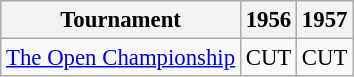<table class="wikitable" style="font-size:95%;text-align:center;">
<tr>
<th>Tournament</th>
<th>1956</th>
<th>1957</th>
</tr>
<tr>
<td align=left><a href='#'>The Open Championship</a></td>
<td>CUT</td>
<td>CUT</td>
</tr>
</table>
